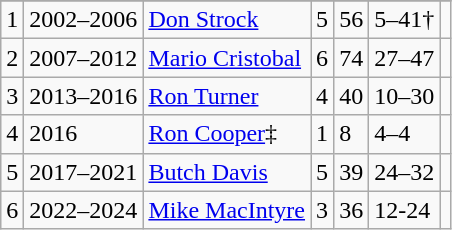<table class="wikitable">
<tr>
</tr>
<tr>
<td>1</td>
<td>2002–2006</td>
<td><a href='#'>Don Strock</a></td>
<td>5</td>
<td>56</td>
<td>5–41†</td>
<td></td>
</tr>
<tr>
<td>2</td>
<td>2007–2012</td>
<td><a href='#'>Mario Cristobal</a></td>
<td>6</td>
<td>74</td>
<td>27–47</td>
<td></td>
</tr>
<tr>
<td>3</td>
<td>2013–2016</td>
<td><a href='#'>Ron Turner</a></td>
<td>4</td>
<td>40</td>
<td>10–30</td>
<td></td>
</tr>
<tr>
<td>4</td>
<td>2016</td>
<td><a href='#'>Ron Cooper</a>‡</td>
<td>1</td>
<td>8</td>
<td>4–4</td>
<td></td>
</tr>
<tr>
<td>5</td>
<td>2017–2021</td>
<td><a href='#'>Butch Davis</a></td>
<td>5</td>
<td>39</td>
<td>24–32</td>
<td></td>
</tr>
<tr>
<td>6</td>
<td>2022–2024</td>
<td><a href='#'>Mike MacIntyre</a></td>
<td>3</td>
<td>36</td>
<td>12-24</td>
<td></td>
</tr>
</table>
